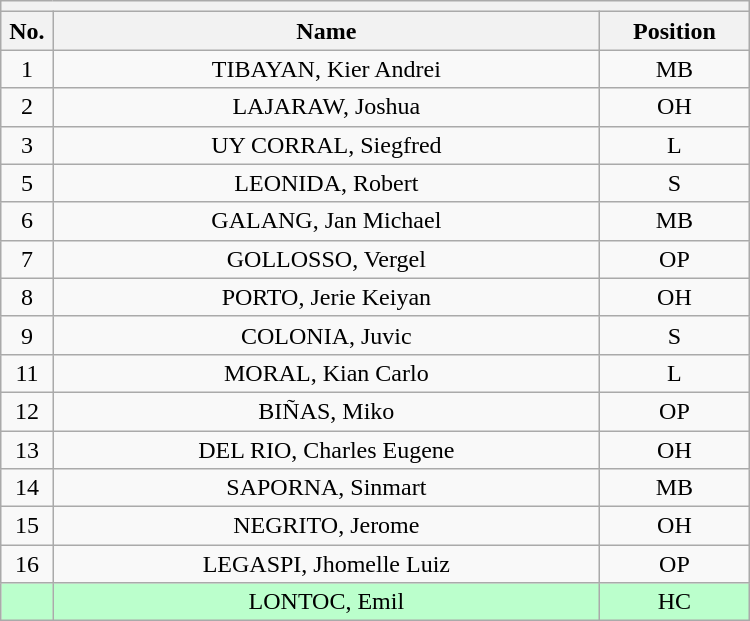<table class="wikitable mw-collapsible mw-collapsed" style="text-align:center; width:500px; border:none">
<tr>
<th style="text-align:left" colspan="3"></th>
</tr>
<tr>
<th style="width:7%">No.</th>
<th>Name</th>
<th style="width:20%">Position</th>
</tr>
<tr>
<td>1</td>
<td>TIBAYAN, Kier Andrei</td>
<td>MB</td>
</tr>
<tr>
<td>2</td>
<td>LAJARAW, Joshua</td>
<td>OH</td>
</tr>
<tr>
<td>3</td>
<td>UY CORRAL, Siegfred</td>
<td>L</td>
</tr>
<tr>
<td>5</td>
<td>LEONIDA, Robert</td>
<td>S</td>
</tr>
<tr>
<td>6</td>
<td>GALANG, Jan Michael</td>
<td>MB</td>
</tr>
<tr>
<td>7</td>
<td>GOLLOSSO, Vergel</td>
<td>OP</td>
</tr>
<tr>
<td>8</td>
<td>PORTO, Jerie Keiyan</td>
<td>OH</td>
</tr>
<tr>
<td>9</td>
<td>COLONIA, Juvic</td>
<td>S</td>
</tr>
<tr>
<td>11</td>
<td>MORAL, Kian Carlo</td>
<td>L</td>
</tr>
<tr>
<td>12</td>
<td>BIÑAS, Miko</td>
<td>OP</td>
</tr>
<tr>
<td>13</td>
<td>DEL RIO, Charles Eugene</td>
<td>OH</td>
</tr>
<tr>
<td>14</td>
<td>SAPORNA, Sinmart</td>
<td>MB</td>
</tr>
<tr>
<td>15</td>
<td>NEGRITO, Jerome</td>
<td>OH</td>
</tr>
<tr>
<td>16</td>
<td>LEGASPI, Jhomelle Luiz</td>
<td>OP</td>
</tr>
<tr bgcolor=#BBFFCC>
<td></td>
<td>LONTOC, Emil</td>
<td>HC</td>
</tr>
</table>
